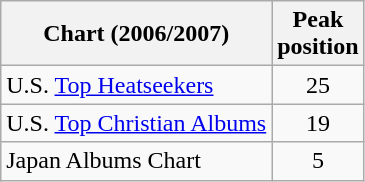<table class="wikitable">
<tr>
<th style="text-align:center;">Chart (2006/2007)</th>
<th style="text-align:center;">Peak<br>position</th>
</tr>
<tr>
<td align="left">U.S. <a href='#'>Top Heatseekers</a></td>
<td style="text-align:center;">25</td>
</tr>
<tr>
<td align="left">U.S. <a href='#'>Top Christian Albums</a></td>
<td style="text-align:center;">19</td>
</tr>
<tr>
<td align="left">Japan Albums Chart</td>
<td style="text-align:center;">5</td>
</tr>
</table>
